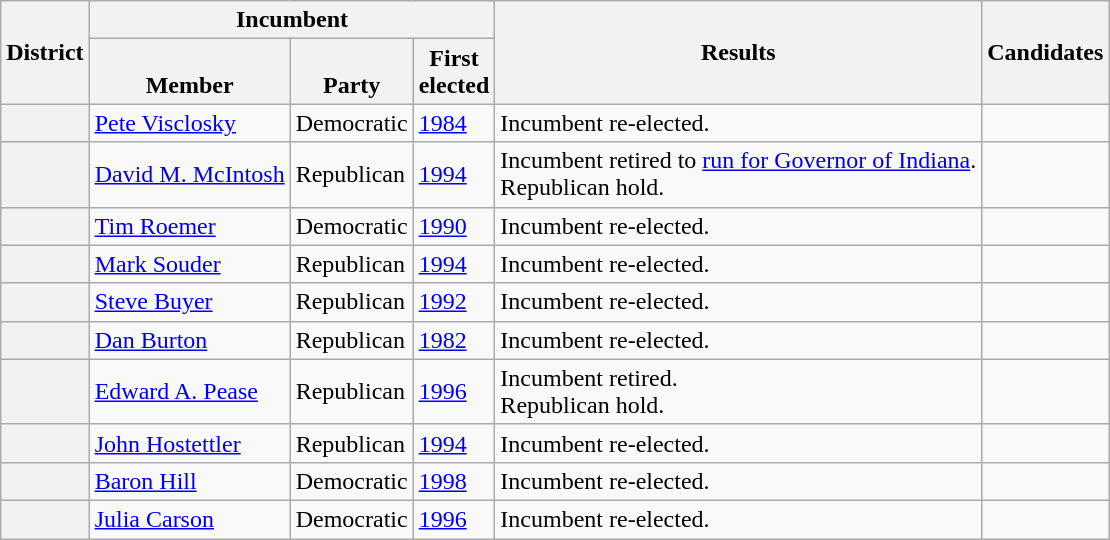<table class="wikitable sortable">
<tr>
<th rowspan=2>District</th>
<th colspan=3>Incumbent</th>
<th rowspan=2>Results</th>
<th rowspan=2 class="unsortable">Candidates</th>
</tr>
<tr valign=bottom>
<th>Member</th>
<th>Party</th>
<th>First<br>elected</th>
</tr>
<tr>
<th></th>
<td><a href='#'>Pete Visclosky</a></td>
<td>Democratic</td>
<td><a href='#'>1984</a></td>
<td>Incumbent re-elected.</td>
<td nowrap></td>
</tr>
<tr>
<th></th>
<td><a href='#'>David M. McIntosh</a></td>
<td>Republican</td>
<td><a href='#'>1994</a></td>
<td>Incumbent retired to <a href='#'>run for Governor of Indiana</a>.<br>Republican hold.</td>
<td nowrap></td>
</tr>
<tr>
<th></th>
<td><a href='#'>Tim Roemer</a></td>
<td>Democratic</td>
<td><a href='#'>1990</a></td>
<td>Incumbent re-elected.</td>
<td nowrap></td>
</tr>
<tr>
<th></th>
<td><a href='#'>Mark Souder</a></td>
<td>Republican</td>
<td><a href='#'>1994</a></td>
<td>Incumbent re-elected.</td>
<td nowrap></td>
</tr>
<tr>
<th></th>
<td><a href='#'>Steve Buyer</a></td>
<td>Republican</td>
<td><a href='#'>1992</a></td>
<td>Incumbent re-elected.</td>
<td nowrap></td>
</tr>
<tr>
<th></th>
<td><a href='#'>Dan Burton</a></td>
<td>Republican</td>
<td><a href='#'>1982</a></td>
<td>Incumbent re-elected.</td>
<td nowrap></td>
</tr>
<tr>
<th></th>
<td><a href='#'>Edward A. Pease</a></td>
<td>Republican</td>
<td><a href='#'>1996</a></td>
<td>Incumbent retired.<br>Republican hold.</td>
<td nowrap></td>
</tr>
<tr>
<th></th>
<td><a href='#'>John Hostettler</a></td>
<td>Republican</td>
<td><a href='#'>1994</a></td>
<td>Incumbent re-elected.</td>
<td nowrap></td>
</tr>
<tr>
<th></th>
<td><a href='#'>Baron Hill</a></td>
<td>Democratic</td>
<td><a href='#'>1998</a></td>
<td>Incumbent re-elected.</td>
<td nowrap></td>
</tr>
<tr>
<th></th>
<td><a href='#'>Julia Carson</a></td>
<td>Democratic</td>
<td><a href='#'>1996</a></td>
<td>Incumbent re-elected.</td>
<td nowrap></td>
</tr>
</table>
